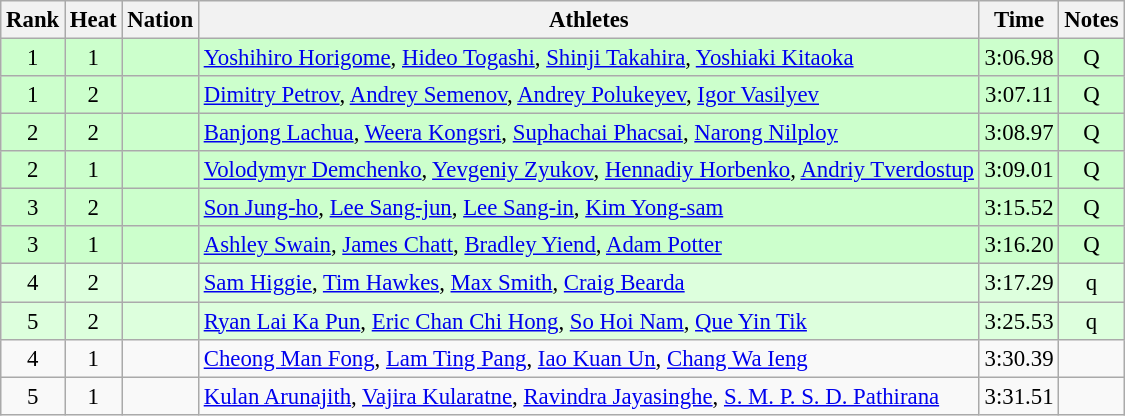<table class="wikitable sortable" style="text-align:center;font-size:95%">
<tr>
<th>Rank</th>
<th>Heat</th>
<th>Nation</th>
<th>Athletes</th>
<th>Time</th>
<th>Notes</th>
</tr>
<tr bgcolor=ccffcc>
<td>1</td>
<td>1</td>
<td align=left></td>
<td align=left><a href='#'>Yoshihiro Horigome</a>, <a href='#'>Hideo Togashi</a>, <a href='#'>Shinji Takahira</a>, <a href='#'>Yoshiaki Kitaoka</a></td>
<td>3:06.98</td>
<td>Q</td>
</tr>
<tr bgcolor=ccffcc>
<td>1</td>
<td>2</td>
<td align=left></td>
<td align=left><a href='#'>Dimitry Petrov</a>, <a href='#'>Andrey Semenov</a>, <a href='#'>Andrey Polukeyev</a>, <a href='#'>Igor Vasilyev</a></td>
<td>3:07.11</td>
<td>Q</td>
</tr>
<tr bgcolor=ccffcc>
<td>2</td>
<td>2</td>
<td align=left></td>
<td align=left><a href='#'>Banjong Lachua</a>, <a href='#'>Weera Kongsri</a>, <a href='#'>Suphachai Phacsai</a>, <a href='#'>Narong Nilploy</a></td>
<td>3:08.97</td>
<td>Q</td>
</tr>
<tr bgcolor=ccffcc>
<td>2</td>
<td>1</td>
<td align=left></td>
<td align=left><a href='#'>Volodymyr Demchenko</a>, <a href='#'>Yevgeniy Zyukov</a>, <a href='#'>Hennadiy Horbenko</a>, <a href='#'>Andriy Tverdostup</a></td>
<td>3:09.01</td>
<td>Q</td>
</tr>
<tr bgcolor=ccffcc>
<td>3</td>
<td>2</td>
<td align=left></td>
<td align=left><a href='#'>Son Jung-ho</a>, <a href='#'>Lee Sang-jun</a>, <a href='#'>Lee Sang-in</a>, <a href='#'>Kim Yong-sam</a></td>
<td>3:15.52</td>
<td>Q</td>
</tr>
<tr bgcolor=ccffcc>
<td>3</td>
<td>1</td>
<td align=left></td>
<td align=left><a href='#'>Ashley Swain</a>, <a href='#'>James Chatt</a>, <a href='#'>Bradley Yiend</a>, <a href='#'>Adam Potter</a></td>
<td>3:16.20</td>
<td>Q</td>
</tr>
<tr bgcolor=ddffdd>
<td>4</td>
<td>2</td>
<td align=left></td>
<td align=left><a href='#'>Sam Higgie</a>, <a href='#'>Tim Hawkes</a>, <a href='#'>Max Smith</a>, <a href='#'>Craig Bearda</a></td>
<td>3:17.29</td>
<td>q</td>
</tr>
<tr bgcolor=ddffdd>
<td>5</td>
<td>2</td>
<td align=left></td>
<td align=left><a href='#'>Ryan Lai Ka Pun</a>, <a href='#'>Eric Chan Chi Hong</a>, <a href='#'>So Hoi Nam</a>, <a href='#'>Que Yin Tik</a></td>
<td>3:25.53</td>
<td>q</td>
</tr>
<tr>
<td>4</td>
<td>1</td>
<td align=left></td>
<td align=left><a href='#'>Cheong Man Fong</a>, <a href='#'>Lam Ting Pang</a>, <a href='#'>Iao Kuan Un</a>, <a href='#'>Chang Wa Ieng</a></td>
<td>3:30.39</td>
<td></td>
</tr>
<tr>
<td>5</td>
<td>1</td>
<td align=left></td>
<td align=left><a href='#'>Kulan Arunajith</a>, <a href='#'>Vajira Kularatne</a>, <a href='#'>Ravindra Jayasinghe</a>, <a href='#'>S. M. P. S. D. Pathirana</a></td>
<td>3:31.51</td>
<td></td>
</tr>
</table>
